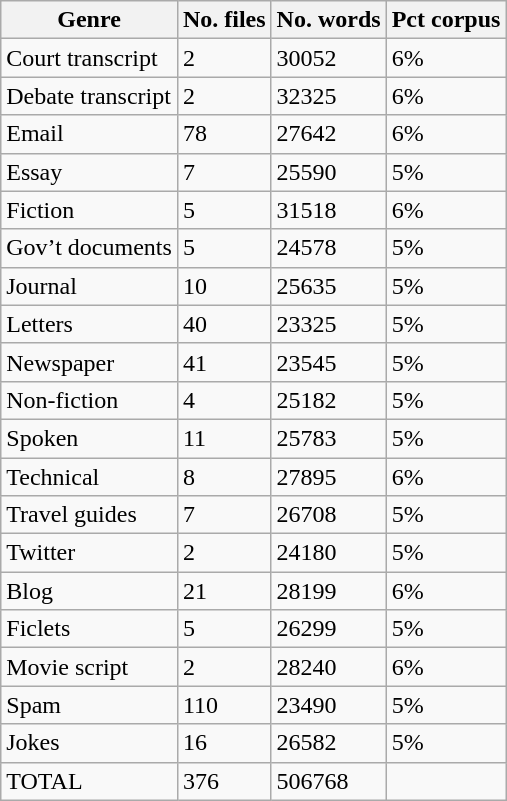<table class="wikitable sortable">
<tr>
<th>Genre</th>
<th>No. files</th>
<th>No. words</th>
<th>Pct corpus</th>
</tr>
<tr>
<td>Court transcript</td>
<td>2</td>
<td>30052</td>
<td>6%</td>
</tr>
<tr>
<td>Debate transcript</td>
<td>2</td>
<td>32325</td>
<td>6%</td>
</tr>
<tr>
<td>Email</td>
<td>78</td>
<td>27642</td>
<td>6%</td>
</tr>
<tr>
<td>Essay</td>
<td>7</td>
<td>25590</td>
<td>5%</td>
</tr>
<tr>
<td>Fiction</td>
<td>5</td>
<td>31518</td>
<td>6%</td>
</tr>
<tr>
<td>Gov’t documents</td>
<td>5</td>
<td>24578</td>
<td>5%</td>
</tr>
<tr>
<td>Journal</td>
<td>10</td>
<td>25635</td>
<td>5%</td>
</tr>
<tr>
<td>Letters</td>
<td>40</td>
<td>23325</td>
<td>5%</td>
</tr>
<tr>
<td>Newspaper</td>
<td>41</td>
<td>23545</td>
<td>5%</td>
</tr>
<tr>
<td>Non-fiction</td>
<td>4</td>
<td>25182</td>
<td>5%</td>
</tr>
<tr>
<td>Spoken</td>
<td>11</td>
<td>25783</td>
<td>5%</td>
</tr>
<tr>
<td>Technical</td>
<td>8</td>
<td>27895</td>
<td>6%</td>
</tr>
<tr>
<td>Travel guides</td>
<td>7</td>
<td>26708</td>
<td>5%</td>
</tr>
<tr>
<td>Twitter</td>
<td>2</td>
<td>24180</td>
<td>5%</td>
</tr>
<tr>
<td>Blog</td>
<td>21</td>
<td>28199</td>
<td>6%</td>
</tr>
<tr>
<td>Ficlets</td>
<td>5</td>
<td>26299</td>
<td>5%</td>
</tr>
<tr>
<td>Movie script</td>
<td>2</td>
<td>28240</td>
<td>6%</td>
</tr>
<tr>
<td>Spam</td>
<td>110</td>
<td>23490</td>
<td>5%</td>
</tr>
<tr>
<td>Jokes</td>
<td>16</td>
<td>26582</td>
<td>5%</td>
</tr>
<tr>
<td>TOTAL</td>
<td>376</td>
<td>506768</td>
<td></td>
</tr>
</table>
